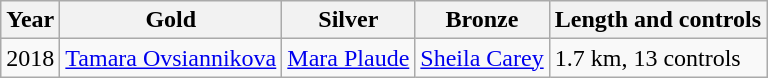<table class="wikitable">
<tr>
<th>Year</th>
<th>Gold</th>
<th>Silver</th>
<th>Bronze</th>
<th>Length and controls</th>
</tr>
<tr>
<td>2018</td>
<td> <a href='#'>Tamara Ovsiannikova</a></td>
<td> <a href='#'>Mara Plaude</a></td>
<td> <a href='#'>Sheila Carey</a></td>
<td>1.7 km, 13 controls</td>
</tr>
</table>
